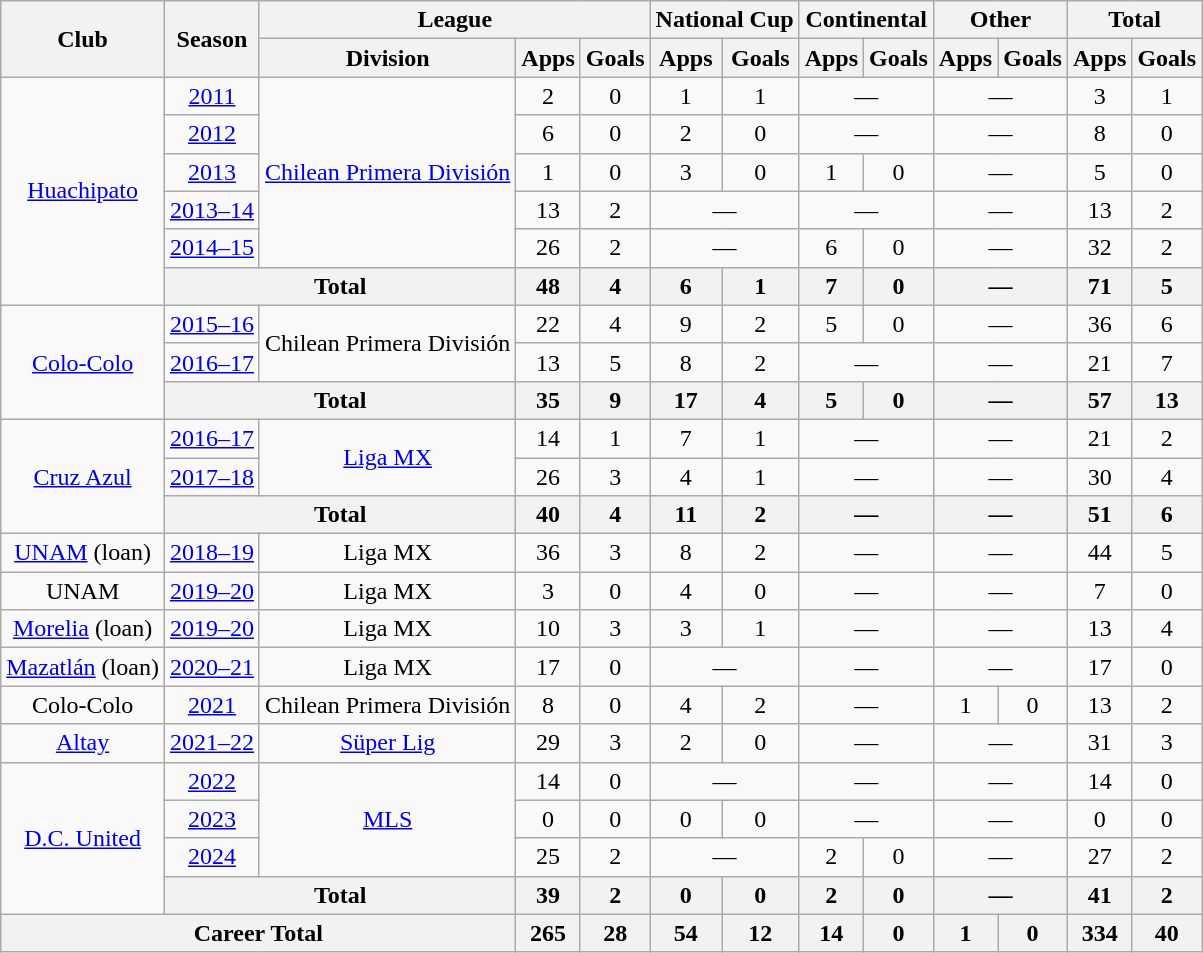<table class="wikitable" style="text-align: center">
<tr>
<th rowspan="2">Club</th>
<th rowspan="2">Season</th>
<th colspan="3">League</th>
<th colspan="2">National Cup</th>
<th colspan="2">Continental</th>
<th colspan="2">Other</th>
<th colspan="2">Total</th>
</tr>
<tr>
<th>Division</th>
<th>Apps</th>
<th>Goals</th>
<th>Apps</th>
<th>Goals</th>
<th>Apps</th>
<th>Goals</th>
<th>Apps</th>
<th>Goals</th>
<th>Apps</th>
<th>Goals</th>
</tr>
<tr>
<td rowspan="6"><a href='#'>Huachipato</a></td>
<td><a href='#'>2011</a></td>
<td rowspan="5"><a href='#'>Chilean Primera División</a></td>
<td>2</td>
<td>0</td>
<td>1</td>
<td>1</td>
<td colspan="2">—</td>
<td colspan="2">—</td>
<td>3</td>
<td>1</td>
</tr>
<tr>
<td><a href='#'>2012</a></td>
<td>6</td>
<td>0</td>
<td>2</td>
<td>0</td>
<td colspan="2">—</td>
<td colspan="2">—</td>
<td>8</td>
<td>0</td>
</tr>
<tr>
<td><a href='#'>2013</a></td>
<td>1</td>
<td>0</td>
<td>3</td>
<td>0</td>
<td>1</td>
<td>0</td>
<td colspan="2">—</td>
<td>5</td>
<td>0</td>
</tr>
<tr>
<td><a href='#'>2013–14</a></td>
<td>13</td>
<td>2</td>
<td colspan="2">—</td>
<td colspan="2">—</td>
<td colspan="2">—</td>
<td>13</td>
<td>2</td>
</tr>
<tr>
<td><a href='#'>2014–15</a></td>
<td>26</td>
<td>2</td>
<td colspan="2">—</td>
<td>6</td>
<td>0</td>
<td colspan="2">—</td>
<td>32</td>
<td>2</td>
</tr>
<tr>
<th colspan="2">Total</th>
<th>48</th>
<th>4</th>
<th>6</th>
<th>1</th>
<th>7</th>
<th>0</th>
<th colspan="2">—</th>
<th>71</th>
<th>5</th>
</tr>
<tr>
<td rowspan="3"><a href='#'>Colo-Colo</a></td>
<td><a href='#'>2015–16</a></td>
<td rowspan="2">Chilean Primera División</td>
<td>22</td>
<td>4</td>
<td>9</td>
<td>2</td>
<td>5</td>
<td>0</td>
<td colspan="2">—</td>
<td>36</td>
<td>6</td>
</tr>
<tr>
<td><a href='#'>2016–17</a></td>
<td>13</td>
<td>5</td>
<td>8</td>
<td>2</td>
<td colspan="2">—</td>
<td colspan="2">—</td>
<td>21</td>
<td>7</td>
</tr>
<tr>
<th colspan="2">Total</th>
<th>35</th>
<th>9</th>
<th>17</th>
<th>4</th>
<th>5</th>
<th>0</th>
<th colspan="2">—</th>
<th>57</th>
<th>13</th>
</tr>
<tr>
<td rowspan="3"><a href='#'>Cruz Azul</a></td>
<td><a href='#'>2016–17</a></td>
<td rowspan="2"><a href='#'>Liga MX</a></td>
<td>14</td>
<td>1</td>
<td>7</td>
<td>1</td>
<td colspan="2">—</td>
<td colspan="2">—</td>
<td>21</td>
<td>2</td>
</tr>
<tr>
<td><a href='#'>2017–18</a></td>
<td>26</td>
<td>3</td>
<td>4</td>
<td>1</td>
<td colspan="2">—</td>
<td colspan="2">—</td>
<td>30</td>
<td>4</td>
</tr>
<tr>
<th colspan="2">Total</th>
<th>40</th>
<th>4</th>
<th>11</th>
<th>2</th>
<th colspan="2">—</th>
<th colspan="2">—</th>
<th>51</th>
<th>6</th>
</tr>
<tr>
<td><a href='#'>UNAM</a> (loan)</td>
<td><a href='#'>2018–19</a></td>
<td>Liga MX</td>
<td>36</td>
<td>3</td>
<td>8</td>
<td>2</td>
<td colspan="2">—</td>
<td colspan="2">—</td>
<td>44</td>
<td>5</td>
</tr>
<tr>
<td>UNAM</td>
<td><a href='#'>2019–20</a></td>
<td>Liga MX</td>
<td>3</td>
<td>0</td>
<td>4</td>
<td>0</td>
<td colspan="2">—</td>
<td colspan="2">—</td>
<td>7</td>
<td>0</td>
</tr>
<tr>
<td><a href='#'>Morelia</a> (loan)</td>
<td><a href='#'>2019–20</a></td>
<td>Liga MX</td>
<td>10</td>
<td>3</td>
<td>3</td>
<td>1</td>
<td colspan="2">—</td>
<td colspan="2">—</td>
<td>13</td>
<td>4</td>
</tr>
<tr>
<td><a href='#'>Mazatlán</a> (loan)</td>
<td><a href='#'>2020–21</a></td>
<td>Liga MX</td>
<td>17</td>
<td>0</td>
<td colspan="2">—</td>
<td colspan="2">—</td>
<td colspan="2">—</td>
<td>17</td>
<td>0</td>
</tr>
<tr>
<td>Colo-Colo</td>
<td><a href='#'>2021</a></td>
<td>Chilean Primera División</td>
<td>8</td>
<td>0</td>
<td>4</td>
<td>2</td>
<td colspan="2">—</td>
<td>1</td>
<td>0</td>
<td>13</td>
<td>2</td>
</tr>
<tr>
<td><a href='#'>Altay</a></td>
<td><a href='#'>2021–22</a></td>
<td><a href='#'>Süper Lig</a></td>
<td>29</td>
<td>3</td>
<td>2</td>
<td>0</td>
<td colspan="2">—</td>
<td colspan="2">—</td>
<td>31</td>
<td>3</td>
</tr>
<tr>
<td rowspan="4"><a href='#'>D.C. United</a></td>
<td><a href='#'>2022</a></td>
<td rowspan="3"><a href='#'>MLS</a></td>
<td>14</td>
<td>0</td>
<td colspan="2">—</td>
<td colspan="2">—</td>
<td colspan="2">—</td>
<td>14</td>
<td>0</td>
</tr>
<tr>
<td><a href='#'>2023</a></td>
<td>0</td>
<td>0</td>
<td>0</td>
<td>0</td>
<td colspan="2">—</td>
<td colspan="2">—</td>
<td>0</td>
<td>0</td>
</tr>
<tr>
<td><a href='#'>2024</a></td>
<td>25</td>
<td>2</td>
<td colspan="2">—</td>
<td>2</td>
<td>0</td>
<td colspan="2">—</td>
<td>27</td>
<td>2</td>
</tr>
<tr>
<th colspan="2">Total</th>
<th>39</th>
<th>2</th>
<th>0</th>
<th>0</th>
<th>2</th>
<th>0</th>
<th colspan="2">—</th>
<th>41</th>
<th>2</th>
</tr>
<tr>
<th colspan="3">Career Total</th>
<th>265</th>
<th>28</th>
<th>54</th>
<th>12</th>
<th>14</th>
<th>0</th>
<th>1</th>
<th>0</th>
<th>334</th>
<th>40</th>
</tr>
</table>
